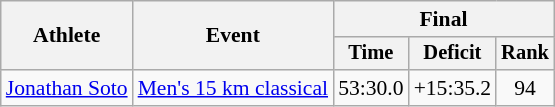<table class="wikitable" style="font-size:90%">
<tr>
<th rowspan=2>Athlete</th>
<th rowspan=2>Event</th>
<th colspan=3>Final</th>
</tr>
<tr style="font-size: 95%">
<th>Time</th>
<th>Deficit</th>
<th>Rank</th>
</tr>
<tr align=center>
<td align=left><a href='#'>Jonathan Soto</a></td>
<td align=left><a href='#'>Men's 15 km classical</a></td>
<td>53:30.0</td>
<td>+15:35.2</td>
<td>94</td>
</tr>
</table>
